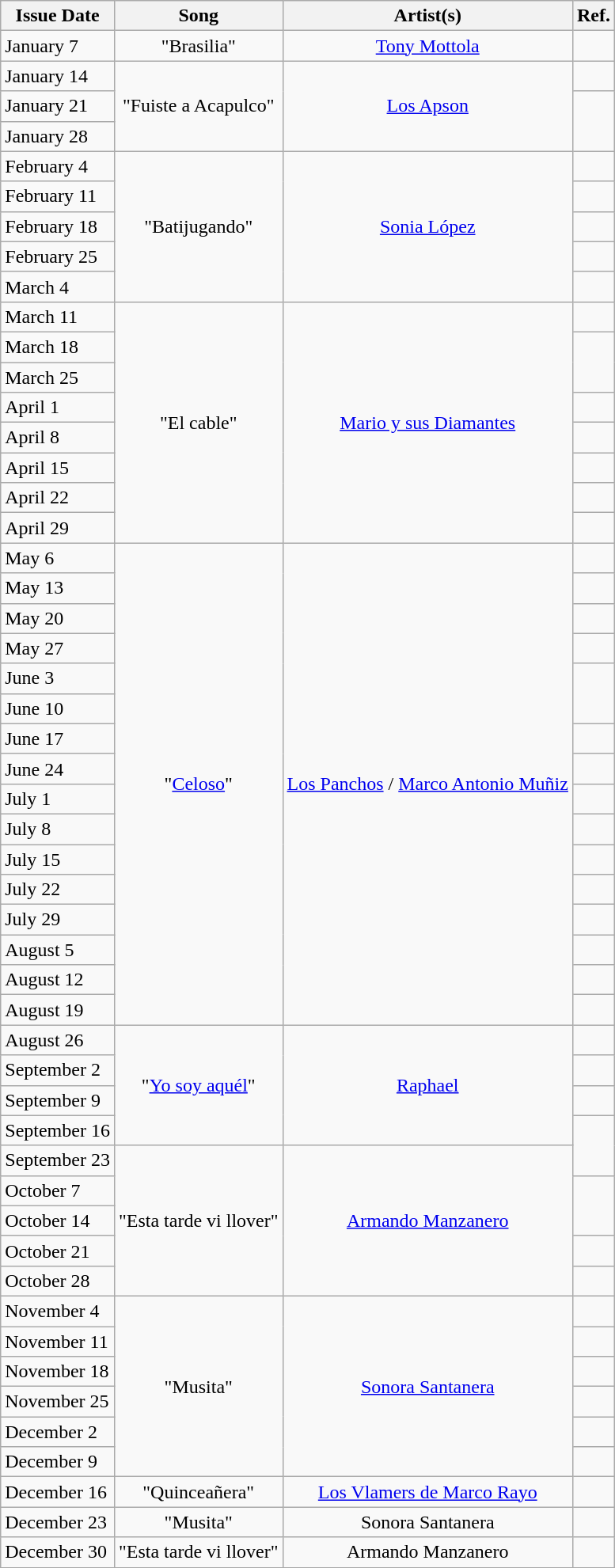<table class="wikitable">
<tr>
<th>Issue Date</th>
<th>Song</th>
<th>Artist(s)</th>
<th>Ref.</th>
</tr>
<tr>
<td>January 7</td>
<td align="center" rowspan="1">"Brasilia"</td>
<td align="center" rowspan="1"><a href='#'>Tony Mottola</a></td>
<td align="center" rowspan="1"></td>
</tr>
<tr>
<td>January 14</td>
<td align="center" rowspan="3">"Fuiste a Acapulco"</td>
<td align="center" rowspan="3"><a href='#'>Los Apson</a></td>
<td align="center" rowspan="1"></td>
</tr>
<tr>
<td>January 21</td>
<td align="center" rowspan="2"></td>
</tr>
<tr>
<td>January 28</td>
</tr>
<tr>
<td>February 4</td>
<td align="center" rowspan="5">"Batijugando"</td>
<td align="center" rowspan="5"><a href='#'>Sonia López</a></td>
<td align="center" rowspan="1"></td>
</tr>
<tr>
<td>February 11</td>
<td align="center" rowspan="1"></td>
</tr>
<tr>
<td>February 18</td>
<td align="center" rowspan="1"></td>
</tr>
<tr>
<td>February 25</td>
<td align="center" rowspan="1"></td>
</tr>
<tr>
<td>March 4</td>
<td align="center" rowspan="1"></td>
</tr>
<tr>
<td>March 11</td>
<td align="center" rowspan="8">"El cable"</td>
<td align="center" rowspan="8"><a href='#'>Mario y sus Diamantes</a></td>
<td align="center" rowspan="1"></td>
</tr>
<tr>
<td>March 18</td>
<td align="center" rowspan="2"></td>
</tr>
<tr>
<td>March 25</td>
</tr>
<tr>
<td>April 1</td>
<td align="center" rowspan="1"></td>
</tr>
<tr>
<td>April 8</td>
<td align="center" rowspan="1"></td>
</tr>
<tr>
<td>April 15</td>
<td align="center" rowspan="1"></td>
</tr>
<tr>
<td>April 22</td>
<td align="center" rowspan="1"></td>
</tr>
<tr>
<td>April 29</td>
<td align="center" rowspan="1"></td>
</tr>
<tr>
<td>May 6</td>
<td align="center" rowspan="16">"<a href='#'>Celoso</a>"</td>
<td align="center" rowspan="16"><a href='#'>Los Panchos</a> / <a href='#'>Marco Antonio Muñiz</a></td>
<td align="center" rowspan="1"></td>
</tr>
<tr>
<td>May 13</td>
<td align="center" rowspan="1"></td>
</tr>
<tr>
<td>May 20</td>
<td align="center" rowspan="1"></td>
</tr>
<tr>
<td>May 27</td>
<td align="center" rowspan="1"></td>
</tr>
<tr>
<td>June 3</td>
<td align="center" rowspan="2"></td>
</tr>
<tr>
<td>June 10</td>
</tr>
<tr>
<td>June 17</td>
<td align="center" rowspan="1"></td>
</tr>
<tr>
<td>June 24</td>
<td align="center" rowspan="1"></td>
</tr>
<tr>
<td>July 1</td>
<td align="center" rowspan="1"></td>
</tr>
<tr>
<td>July 8</td>
<td align="center" rowspan="1"></td>
</tr>
<tr>
<td>July 15</td>
<td align="center" rowspan="1"></td>
</tr>
<tr>
<td>July 22</td>
<td align="center" rowspan="1"></td>
</tr>
<tr>
<td>July 29</td>
<td align="center" rowspan="1"></td>
</tr>
<tr>
<td>August 5</td>
<td align="center" rowspan="1"></td>
</tr>
<tr>
<td>August 12</td>
<td align="center" rowspan="1"></td>
</tr>
<tr>
<td>August 19</td>
<td align="center" rowspan="1"></td>
</tr>
<tr>
<td>August 26</td>
<td align="center" rowspan="4">"<a href='#'>Yo soy aquél</a>"</td>
<td align="center" rowspan="4"><a href='#'>Raphael</a></td>
<td align="center" rowspan="1"></td>
</tr>
<tr>
<td>September 2</td>
<td align="center" rowspan="1"></td>
</tr>
<tr>
<td>September 9</td>
<td align="center" rowspan="1"></td>
</tr>
<tr>
<td>September 16</td>
<td align="center" rowspan="2"></td>
</tr>
<tr>
<td>September 23</td>
<td align="center" rowspan="5">"Esta tarde vi llover"</td>
<td align="center" rowspan="5"><a href='#'>Armando Manzanero</a></td>
</tr>
<tr>
<td>October 7</td>
<td align="center" rowspan="2"></td>
</tr>
<tr>
<td>October 14</td>
</tr>
<tr>
<td>October 21</td>
<td align="center" rowspan="1"></td>
</tr>
<tr>
<td>October 28</td>
<td align="center" rowspan="1"></td>
</tr>
<tr>
<td>November 4</td>
<td align="center" rowspan="6">"Musita"</td>
<td align="center" rowspan="6"><a href='#'>Sonora Santanera</a></td>
<td align="center" rowspan="1"></td>
</tr>
<tr>
<td>November 11</td>
<td align="center" rowspan="1"></td>
</tr>
<tr>
<td>November 18</td>
<td align="center" rowspan="1"></td>
</tr>
<tr>
<td>November 25</td>
<td align="center" rowspan="1"></td>
</tr>
<tr>
<td>December 2</td>
<td align="center" rowspan="1"></td>
</tr>
<tr>
<td>December 9</td>
<td align="center" rowspan="1"></td>
</tr>
<tr>
<td>December 16</td>
<td align="center">"Quinceañera"</td>
<td align="center"><a href='#'>Los Vlamers de Marco Rayo</a></td>
<td align="center" rowspan="1"></td>
</tr>
<tr>
<td>December 23</td>
<td align="center">"Musita"</td>
<td align="center">Sonora Santanera</td>
<td align="center" rowspan="1"></td>
</tr>
<tr>
<td>December 30</td>
<td align="center">"Esta tarde vi llover"</td>
<td align="center">Armando Manzanero</td>
<td align="center" rowspan="1"></td>
</tr>
<tr>
</tr>
</table>
